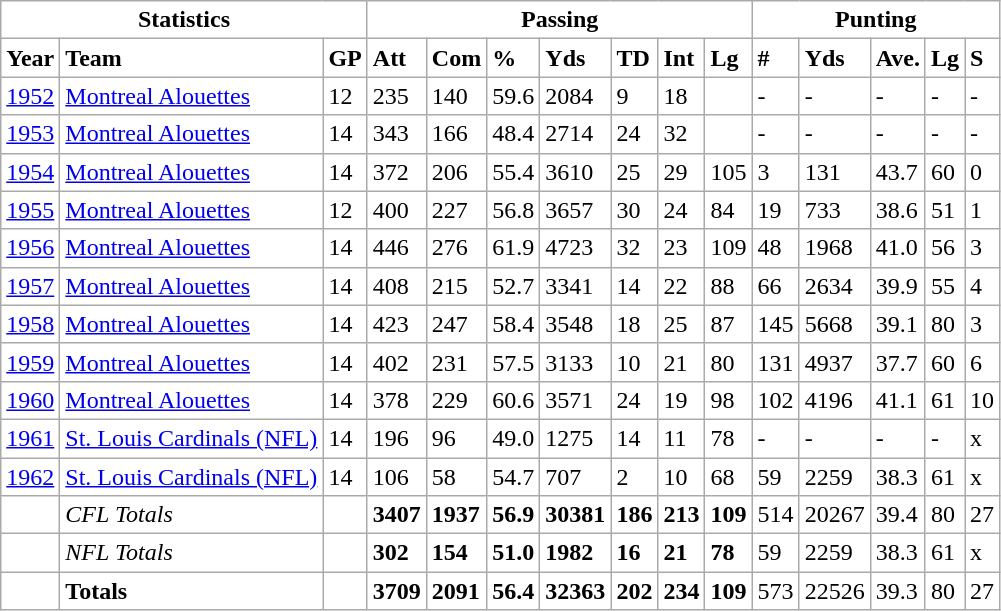<table class="wikitable" border=0 style="background: #FFFFFF;">
<tr>
<td colspan=3 align="center"><strong>Statistics</strong></td>
<td colspan=7 align="center"><strong>Passing</strong></td>
<td colspan=5 align="center"><strong>Punting</strong></td>
</tr>
<tr>
<td><strong>Year</strong></td>
<td><strong>Team</strong></td>
<td><strong>GP</strong></td>
<td><strong>Att</strong></td>
<td><strong>Com</strong></td>
<td><strong>%</strong></td>
<td><strong>Yds</strong></td>
<td><strong>TD</strong></td>
<td><strong>Int</strong></td>
<td><strong>Lg</strong></td>
<td><strong>#</strong></td>
<td><strong>Yds</strong></td>
<td><strong>Ave.</strong></td>
<td><strong>Lg</strong></td>
<td><strong>S</strong></td>
</tr>
<tr>
<td><a href='#'>1952</a></td>
<td><a href='#'>Montreal Alouettes</a></td>
<td>12</td>
<td>235</td>
<td>140</td>
<td>59.6</td>
<td>2084</td>
<td>9</td>
<td>18</td>
<td></td>
<td>-</td>
<td>-</td>
<td>-</td>
<td>-</td>
<td>-</td>
</tr>
<tr>
<td><a href='#'>1953</a></td>
<td><a href='#'>Montreal Alouettes</a></td>
<td>14</td>
<td>343</td>
<td>166</td>
<td>48.4</td>
<td>2714</td>
<td>24</td>
<td>32</td>
<td></td>
<td>-</td>
<td>-</td>
<td>-</td>
<td>-</td>
<td>-</td>
</tr>
<tr>
<td><a href='#'>1954</a></td>
<td><a href='#'>Montreal Alouettes</a></td>
<td>14</td>
<td>372</td>
<td>206</td>
<td>55.4</td>
<td>3610</td>
<td>25</td>
<td>29</td>
<td>105</td>
<td>3</td>
<td>131</td>
<td>43.7</td>
<td>60</td>
<td>0</td>
</tr>
<tr>
<td><a href='#'>1955</a></td>
<td><a href='#'>Montreal Alouettes</a></td>
<td>12</td>
<td>400</td>
<td>227</td>
<td>56.8</td>
<td>3657</td>
<td>30</td>
<td>24</td>
<td>84</td>
<td>19</td>
<td>733</td>
<td>38.6</td>
<td>51</td>
<td>1</td>
</tr>
<tr>
<td><a href='#'>1956</a></td>
<td><a href='#'>Montreal Alouettes</a></td>
<td>14</td>
<td>446</td>
<td>276</td>
<td>61.9</td>
<td>4723</td>
<td>32</td>
<td>23</td>
<td>109</td>
<td>48</td>
<td>1968</td>
<td>41.0</td>
<td>56</td>
<td>3</td>
</tr>
<tr>
<td><a href='#'>1957</a></td>
<td><a href='#'>Montreal Alouettes</a></td>
<td>14</td>
<td>408</td>
<td>215</td>
<td>52.7</td>
<td>3341</td>
<td>14</td>
<td>22</td>
<td>88</td>
<td>66</td>
<td>2634</td>
<td>39.9</td>
<td>55</td>
<td>4</td>
</tr>
<tr>
<td><a href='#'>1958</a></td>
<td><a href='#'>Montreal Alouettes</a></td>
<td>14</td>
<td>423</td>
<td>247</td>
<td>58.4</td>
<td>3548</td>
<td>18</td>
<td>25</td>
<td>87</td>
<td>145</td>
<td>5668</td>
<td>39.1</td>
<td>80</td>
<td>3</td>
</tr>
<tr>
<td><a href='#'>1959</a></td>
<td><a href='#'>Montreal Alouettes</a></td>
<td>14</td>
<td>402</td>
<td>231</td>
<td>57.5</td>
<td>3133</td>
<td>10</td>
<td>21</td>
<td>80</td>
<td>131</td>
<td>4937</td>
<td>37.7</td>
<td>60</td>
<td>6</td>
</tr>
<tr>
<td><a href='#'>1960</a></td>
<td><a href='#'>Montreal Alouettes</a></td>
<td>14</td>
<td>378</td>
<td>229</td>
<td>60.6</td>
<td>3571</td>
<td>24</td>
<td>19</td>
<td>98</td>
<td>102</td>
<td>4196</td>
<td>41.1</td>
<td>61</td>
<td>10</td>
</tr>
<tr>
<td><a href='#'>1961</a></td>
<td><a href='#'>St. Louis Cardinals (NFL)</a></td>
<td>14</td>
<td>196</td>
<td>96</td>
<td>49.0</td>
<td>1275</td>
<td>14</td>
<td>11</td>
<td>78</td>
<td>-</td>
<td>-</td>
<td>-</td>
<td>-</td>
<td>x</td>
</tr>
<tr>
<td><a href='#'>1962</a></td>
<td><a href='#'>St. Louis Cardinals (NFL)</a></td>
<td>14</td>
<td>106</td>
<td>58</td>
<td>54.7</td>
<td>707</td>
<td>2</td>
<td>10</td>
<td>68</td>
<td>59</td>
<td>2259</td>
<td>38.3</td>
<td>61</td>
<td>x</td>
</tr>
<tr>
<td></td>
<td><em>CFL Totals</em></td>
<td></td>
<td><strong>3407</strong></td>
<td><strong>1937</strong></td>
<td><strong>56.9	</strong></td>
<td><strong>30381</strong></td>
<td><strong>186</strong></td>
<td><strong>213</strong></td>
<td><strong>109</strong></td>
<td>514</td>
<td>20267</td>
<td>39.4</td>
<td>80</td>
<td>27</td>
</tr>
<tr>
<td></td>
<td><em>NFL Totals</em></td>
<td></td>
<td><strong>302</strong></td>
<td><strong>154</strong></td>
<td><strong>51.0	</strong></td>
<td><strong>1982</strong></td>
<td><strong>16</strong></td>
<td><strong>21</strong></td>
<td><strong>78</strong></td>
<td>59</td>
<td>2259</td>
<td>38.3</td>
<td>61</td>
<td>x</td>
</tr>
<tr>
<td></td>
<td><strong>Totals</strong></td>
<td></td>
<td><strong>3709</strong></td>
<td><strong>2091</strong></td>
<td><strong>56.4</strong></td>
<td><strong>32363</strong></td>
<td><strong>202</strong></td>
<td><strong>234</strong></td>
<td><strong>109</strong></td>
<td>573</td>
<td>22526</td>
<td>39.3</td>
<td>80</td>
<td>27</td>
</tr>
</table>
